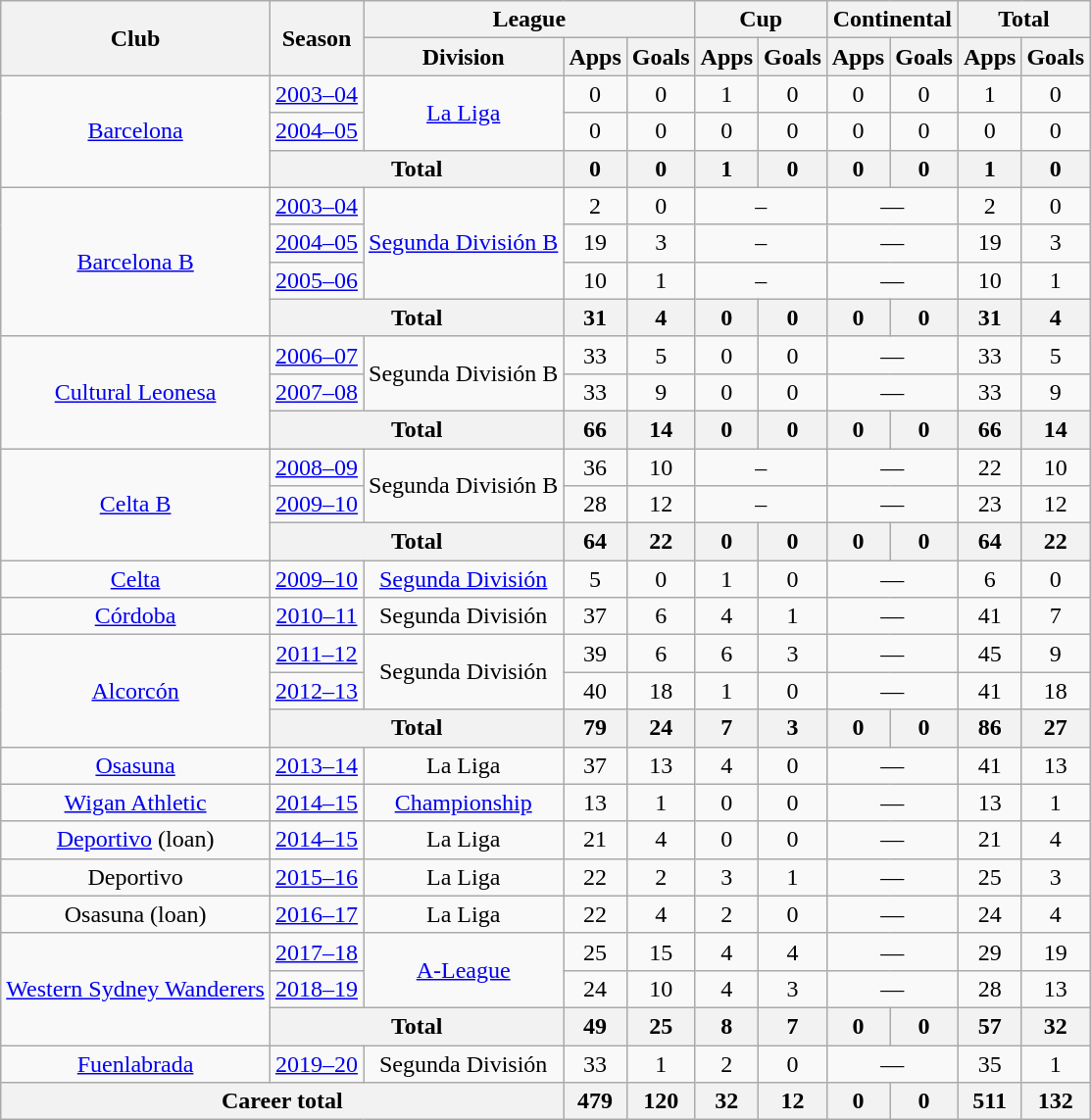<table class="wikitable" style="text-align:center">
<tr>
<th rowspan="2">Club</th>
<th rowspan="2">Season</th>
<th colspan="3">League</th>
<th colspan="2">Cup</th>
<th colspan="2">Continental</th>
<th colspan="2">Total</th>
</tr>
<tr>
<th>Division</th>
<th>Apps</th>
<th>Goals</th>
<th>Apps</th>
<th>Goals</th>
<th>Apps</th>
<th>Goals</th>
<th>Apps</th>
<th>Goals</th>
</tr>
<tr>
<td rowspan="3"><a href='#'>Barcelona</a></td>
<td><a href='#'>2003–04</a></td>
<td rowspan="2"><a href='#'>La Liga</a></td>
<td>0</td>
<td>0</td>
<td>1</td>
<td>0</td>
<td>0</td>
<td>0</td>
<td>1</td>
<td>0</td>
</tr>
<tr>
<td><a href='#'>2004–05</a></td>
<td>0</td>
<td>0</td>
<td>0</td>
<td>0</td>
<td>0</td>
<td>0</td>
<td>0</td>
<td>0</td>
</tr>
<tr>
<th colspan="2">Total</th>
<th>0</th>
<th>0</th>
<th>1</th>
<th>0</th>
<th>0</th>
<th>0</th>
<th>1</th>
<th>0</th>
</tr>
<tr>
<td rowspan="4"><a href='#'>Barcelona B</a></td>
<td><a href='#'>2003–04</a></td>
<td rowspan="3"><a href='#'>Segunda División B</a></td>
<td>2</td>
<td>0</td>
<td colspan="2">–</td>
<td colspan="2">—</td>
<td>2</td>
<td>0</td>
</tr>
<tr>
<td><a href='#'>2004–05</a></td>
<td>19</td>
<td>3</td>
<td colspan="2">–</td>
<td colspan="2">—</td>
<td>19</td>
<td>3</td>
</tr>
<tr>
<td><a href='#'>2005–06</a></td>
<td>10</td>
<td>1</td>
<td colspan="2">–</td>
<td colspan="2">—</td>
<td>10</td>
<td>1</td>
</tr>
<tr>
<th colspan="2">Total</th>
<th>31</th>
<th>4</th>
<th>0</th>
<th>0</th>
<th>0</th>
<th>0</th>
<th>31</th>
<th>4</th>
</tr>
<tr>
<td rowspan="3"><a href='#'>Cultural Leonesa</a></td>
<td><a href='#'>2006–07</a></td>
<td rowspan="2">Segunda División B</td>
<td>33</td>
<td>5</td>
<td>0</td>
<td>0</td>
<td colspan="2">—</td>
<td>33</td>
<td>5</td>
</tr>
<tr>
<td><a href='#'>2007–08</a></td>
<td>33</td>
<td>9</td>
<td>0</td>
<td>0</td>
<td colspan="2">—</td>
<td>33</td>
<td>9</td>
</tr>
<tr>
<th colspan="2">Total</th>
<th>66</th>
<th>14</th>
<th>0</th>
<th>0</th>
<th>0</th>
<th>0</th>
<th>66</th>
<th>14</th>
</tr>
<tr>
<td rowspan="3"><a href='#'>Celta B</a></td>
<td><a href='#'>2008–09</a></td>
<td rowspan="2">Segunda División B</td>
<td>36</td>
<td>10</td>
<td colspan="2">–</td>
<td colspan="2">—</td>
<td>22</td>
<td>10</td>
</tr>
<tr>
<td><a href='#'>2009–10</a></td>
<td>28</td>
<td>12</td>
<td colspan="2">–</td>
<td colspan="2">—</td>
<td>23</td>
<td>12</td>
</tr>
<tr>
<th colspan="2">Total</th>
<th>64</th>
<th>22</th>
<th>0</th>
<th>0</th>
<th>0</th>
<th>0</th>
<th>64</th>
<th>22</th>
</tr>
<tr>
<td><a href='#'>Celta</a></td>
<td><a href='#'>2009–10</a></td>
<td><a href='#'>Segunda División</a></td>
<td>5</td>
<td>0</td>
<td>1</td>
<td>0</td>
<td colspan="2">—</td>
<td>6</td>
<td>0</td>
</tr>
<tr>
<td><a href='#'>Córdoba</a></td>
<td><a href='#'>2010–11</a></td>
<td>Segunda División</td>
<td>37</td>
<td>6</td>
<td>4</td>
<td>1</td>
<td colspan="2">—</td>
<td>41</td>
<td>7</td>
</tr>
<tr>
<td rowspan="3"><a href='#'>Alcorcón</a></td>
<td><a href='#'>2011–12</a></td>
<td rowspan="2">Segunda División</td>
<td>39</td>
<td>6</td>
<td>6</td>
<td>3</td>
<td colspan="2">—</td>
<td>45</td>
<td>9</td>
</tr>
<tr>
<td><a href='#'>2012–13</a></td>
<td>40</td>
<td>18</td>
<td>1</td>
<td>0</td>
<td colspan="2">—</td>
<td>41</td>
<td>18</td>
</tr>
<tr>
<th colspan="2">Total</th>
<th>79</th>
<th>24</th>
<th>7</th>
<th>3</th>
<th>0</th>
<th>0</th>
<th>86</th>
<th>27</th>
</tr>
<tr>
<td><a href='#'>Osasuna</a></td>
<td><a href='#'>2013–14</a></td>
<td>La Liga</td>
<td>37</td>
<td>13</td>
<td>4</td>
<td>0</td>
<td colspan="2">—</td>
<td>41</td>
<td>13</td>
</tr>
<tr>
<td><a href='#'>Wigan Athletic</a></td>
<td><a href='#'>2014–15</a></td>
<td><a href='#'>Championship</a></td>
<td>13</td>
<td>1</td>
<td>0</td>
<td>0</td>
<td colspan="2">—</td>
<td>13</td>
<td>1</td>
</tr>
<tr>
<td><a href='#'>Deportivo</a> (loan)</td>
<td><a href='#'>2014–15</a></td>
<td>La Liga</td>
<td>21</td>
<td>4</td>
<td>0</td>
<td>0</td>
<td colspan="2">—</td>
<td>21</td>
<td>4</td>
</tr>
<tr>
<td>Deportivo</td>
<td><a href='#'>2015–16</a></td>
<td>La Liga</td>
<td>22</td>
<td>2</td>
<td>3</td>
<td>1</td>
<td colspan="2">—</td>
<td>25</td>
<td>3</td>
</tr>
<tr>
<td>Osasuna (loan)</td>
<td><a href='#'>2016–17</a></td>
<td>La Liga</td>
<td>22</td>
<td>4</td>
<td>2</td>
<td>0</td>
<td colspan="2">—</td>
<td>24</td>
<td>4</td>
</tr>
<tr>
<td rowspan="3"><a href='#'>Western Sydney Wanderers</a></td>
<td><a href='#'>2017–18</a></td>
<td rowspan="2"><a href='#'>A-League</a></td>
<td>25</td>
<td>15</td>
<td>4</td>
<td>4</td>
<td colspan="2">—</td>
<td>29</td>
<td>19</td>
</tr>
<tr>
<td><a href='#'>2018–19</a></td>
<td>24</td>
<td>10</td>
<td>4</td>
<td>3</td>
<td colspan="2">—</td>
<td>28</td>
<td>13</td>
</tr>
<tr>
<th colspan="2">Total</th>
<th>49</th>
<th>25</th>
<th>8</th>
<th>7</th>
<th>0</th>
<th>0</th>
<th>57</th>
<th>32</th>
</tr>
<tr>
<td><a href='#'>Fuenlabrada</a></td>
<td><a href='#'>2019–20</a></td>
<td>Segunda División</td>
<td>33</td>
<td>1</td>
<td>2</td>
<td>0</td>
<td colspan="2">—</td>
<td>35</td>
<td>1</td>
</tr>
<tr>
<th colspan="3">Career total</th>
<th>479</th>
<th>120</th>
<th>32</th>
<th>12</th>
<th>0</th>
<th>0</th>
<th>511</th>
<th>132</th>
</tr>
</table>
